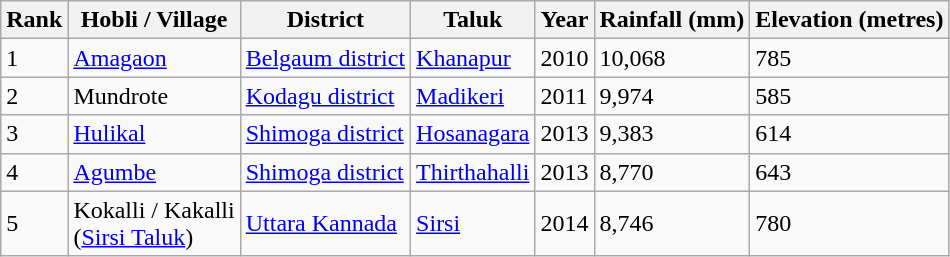<table class="wikitable">
<tr>
<th>Rank</th>
<th>Hobli / Village</th>
<th>District</th>
<th>Taluk</th>
<th>Year</th>
<th>Rainfall (mm)</th>
<th>Elevation (metres)</th>
</tr>
<tr>
<td>1</td>
<td><a href='#'>Amagaon</a></td>
<td><a href='#'>Belgaum district</a></td>
<td><a href='#'>Khanapur</a></td>
<td>2010</td>
<td>10,068</td>
<td>785</td>
</tr>
<tr>
<td>2</td>
<td>Mundrote</td>
<td><a href='#'>Kodagu district</a></td>
<td><a href='#'>Madikeri</a></td>
<td>2011</td>
<td>9,974</td>
<td>585</td>
</tr>
<tr>
<td>3</td>
<td><a href='#'>Hulikal</a></td>
<td><a href='#'>Shimoga district</a></td>
<td><a href='#'>Hosanagara</a></td>
<td>2013</td>
<td>9,383</td>
<td>614</td>
</tr>
<tr>
<td>4</td>
<td><a href='#'>Agumbe</a></td>
<td><a href='#'>Shimoga district</a></td>
<td><a href='#'>Thirthahalli</a></td>
<td>2013</td>
<td>8,770</td>
<td>643</td>
</tr>
<tr>
<td>5</td>
<td>Kokalli / Kakalli<br>(<a href='#'>Sirsi Taluk</a>)</td>
<td><a href='#'>Uttara Kannada</a></td>
<td><a href='#'>Sirsi</a></td>
<td>2014</td>
<td>8,746</td>
<td>780</td>
</tr>
</table>
